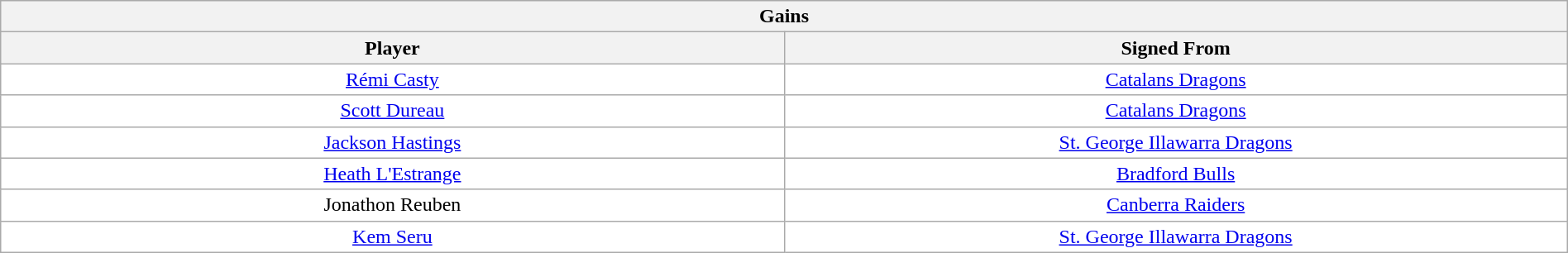<table class="wikitable" style="width:100%;">
<tr style="background:#EFEFEF;">
<th colspan="100">Gains</th>
</tr>
<tr>
<th width=50%>Player</th>
<th width=50%>Signed From</th>
</tr>
<tr style="background:#FFF;">
<td align=center><a href='#'>Rémi Casty</a></td>
<td align=center><a href='#'>Catalans Dragons</a></td>
</tr>
<tr style="background:#FFF;">
<td align=center><a href='#'>Scott Dureau</a></td>
<td align=center><a href='#'>Catalans Dragons</a></td>
</tr>
<tr style="background:#FFF;">
<td align=center><a href='#'>Jackson Hastings</a></td>
<td align=center><a href='#'>St. George Illawarra Dragons</a></td>
</tr>
<tr style="background:#FFF;">
<td align=center><a href='#'>Heath L'Estrange</a></td>
<td align=center><a href='#'>Bradford Bulls</a></td>
</tr>
<tr style="background:#FFF;">
<td align=center>Jonathon Reuben</td>
<td align=center><a href='#'>Canberra Raiders</a></td>
</tr>
<tr style="background:#FFF;">
<td align=center><a href='#'>Kem Seru</a></td>
<td align=center><a href='#'>St. George Illawarra Dragons</a></td>
</tr>
</table>
